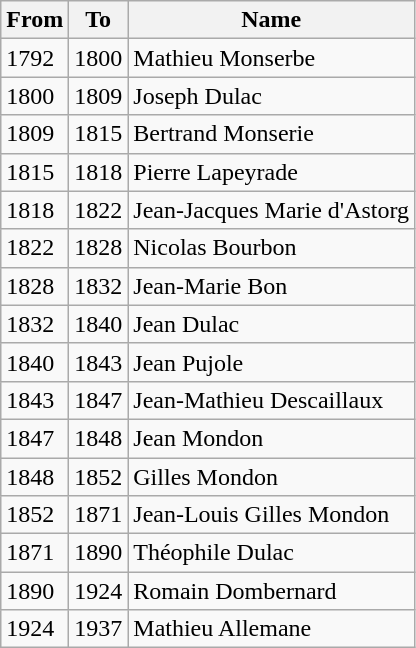<table class="wikitable">
<tr>
<th>From</th>
<th>To</th>
<th>Name</th>
</tr>
<tr>
<td>1792</td>
<td>1800</td>
<td>Mathieu Monserbe</td>
</tr>
<tr>
<td>1800</td>
<td>1809</td>
<td>Joseph Dulac</td>
</tr>
<tr>
<td>1809</td>
<td>1815</td>
<td>Bertrand Monserie</td>
</tr>
<tr>
<td>1815</td>
<td>1818</td>
<td>Pierre Lapeyrade</td>
</tr>
<tr>
<td>1818</td>
<td>1822</td>
<td>Jean-Jacques Marie d'Astorg</td>
</tr>
<tr>
<td>1822</td>
<td>1828</td>
<td>Nicolas Bourbon</td>
</tr>
<tr>
<td>1828</td>
<td>1832</td>
<td>Jean-Marie Bon</td>
</tr>
<tr>
<td>1832</td>
<td>1840</td>
<td>Jean Dulac</td>
</tr>
<tr>
<td>1840</td>
<td>1843</td>
<td>Jean Pujole</td>
</tr>
<tr>
<td>1843</td>
<td>1847</td>
<td>Jean-Mathieu Descaillaux</td>
</tr>
<tr>
<td>1847</td>
<td>1848</td>
<td>Jean Mondon</td>
</tr>
<tr>
<td>1848</td>
<td>1852</td>
<td>Gilles Mondon</td>
</tr>
<tr>
<td>1852</td>
<td>1871</td>
<td>Jean-Louis Gilles Mondon</td>
</tr>
<tr>
<td>1871</td>
<td>1890</td>
<td>Théophile Dulac</td>
</tr>
<tr>
<td>1890</td>
<td>1924</td>
<td>Romain Dombernard</td>
</tr>
<tr>
<td>1924</td>
<td>1937</td>
<td>Mathieu Allemane</td>
</tr>
</table>
